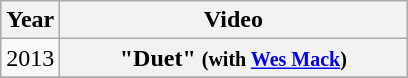<table class="wikitable plainrowheaders">
<tr>
<th>Year</th>
<th style="width:14em;">Video</th>
</tr>
<tr>
<td>2013</td>
<th scope="row">"Duet" <small>(with <a href='#'>Wes Mack</a>)</small></th>
</tr>
<tr>
</tr>
</table>
